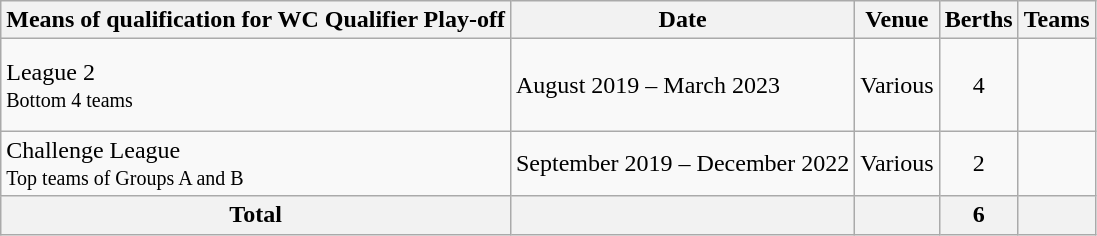<table class="wikitable">
<tr>
<th>Means of qualification for WC Qualifier Play-off</th>
<th>Date</th>
<th>Venue</th>
<th>Berths</th>
<th>Teams</th>
</tr>
<tr>
<td>League 2<br><small>Bottom 4 teams</small></td>
<td>August 2019 – March 2023</td>
<td>Various</td>
<td style="text-align:center;">4</td>
<td><br><br><br></td>
</tr>
<tr>
<td>Challenge League<br><small>Top teams of Groups A and B</small></td>
<td>September 2019 – December 2022</td>
<td>Various</td>
<td style="text-align:center;">2</td>
<td><br></td>
</tr>
<tr>
<th>Total</th>
<th></th>
<th></th>
<th>6</th>
<th></th>
</tr>
</table>
